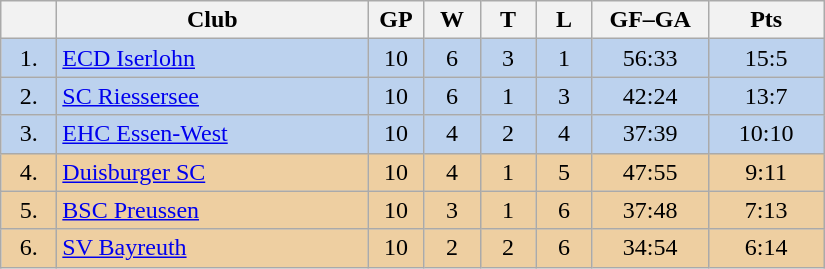<table class="wikitable">
<tr>
<th width="30"></th>
<th width="200">Club</th>
<th width="30">GP</th>
<th width="30">W</th>
<th width="30">T</th>
<th width="30">L</th>
<th width="70">GF–GA</th>
<th width="70">Pts</th>
</tr>
<tr bgcolor="#BCD2EE" align="center">
<td>1.</td>
<td align="left"><a href='#'>ECD Iserlohn</a></td>
<td>10</td>
<td>6</td>
<td>3</td>
<td>1</td>
<td>56:33</td>
<td>15:5</td>
</tr>
<tr bgcolor=#BCD2EE align="center">
<td>2.</td>
<td align="left"><a href='#'>SC Riessersee</a></td>
<td>10</td>
<td>6</td>
<td>1</td>
<td>3</td>
<td>42:24</td>
<td>13:7</td>
</tr>
<tr bgcolor=#BCD2EE align="center">
<td>3.</td>
<td align="left"><a href='#'>EHC Essen-West</a></td>
<td>10</td>
<td>4</td>
<td>2</td>
<td>4</td>
<td>37:39</td>
<td>10:10</td>
</tr>
<tr bgcolor=#EECFA1 align="center">
<td>4.</td>
<td align="left"><a href='#'>Duisburger SC</a></td>
<td>10</td>
<td>4</td>
<td>1</td>
<td>5</td>
<td>47:55</td>
<td>9:11</td>
</tr>
<tr bgcolor=#EECFA1 align="center">
<td>5.</td>
<td align="left"><a href='#'>BSC Preussen</a></td>
<td>10</td>
<td>3</td>
<td>1</td>
<td>6</td>
<td>37:48</td>
<td>7:13</td>
</tr>
<tr bgcolor=#EECFA1 align="center">
<td>6.</td>
<td align="left"><a href='#'>SV Bayreuth</a></td>
<td>10</td>
<td>2</td>
<td>2</td>
<td>6</td>
<td>34:54</td>
<td>6:14</td>
</tr>
</table>
